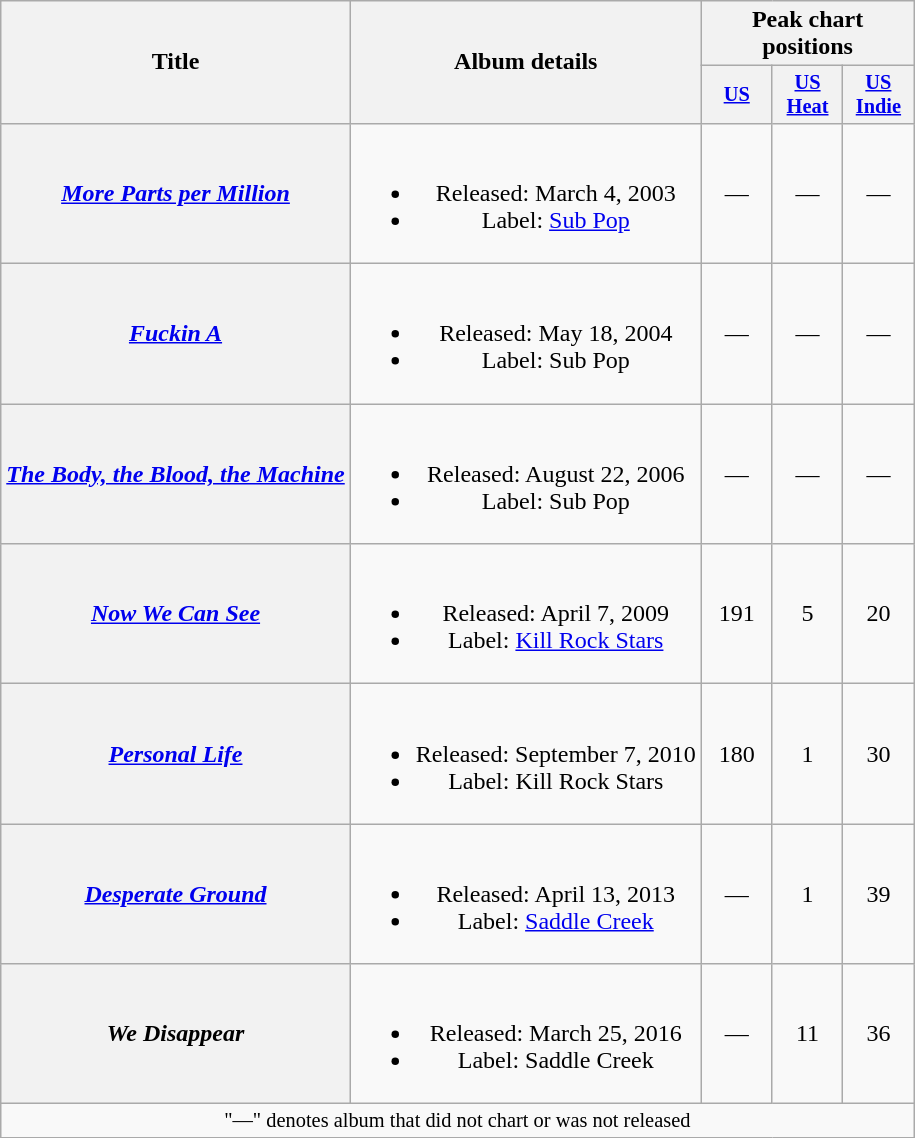<table class="wikitable plainrowheaders" style="text-align:center;">
<tr>
<th scope="col" rowspan="2">Title</th>
<th scope="col" rowspan="2">Album details</th>
<th scope="col" colspan="3">Peak chart positions</th>
</tr>
<tr>
<th scope="col" style="width:3em;font-size:85%;"><a href='#'>US</a><br></th>
<th scope="col" style="width:3em;font-size:85%;"><a href='#'>US Heat</a><br></th>
<th scope="col" style="width:3em;font-size:85%;"><a href='#'>US Indie</a><br></th>
</tr>
<tr>
<th scope="row"><em><a href='#'>More Parts per Million</a></em></th>
<td><br><ul><li>Released: March 4, 2003</li><li>Label: <a href='#'>Sub Pop</a></li></ul></td>
<td>—</td>
<td>—</td>
<td>—</td>
</tr>
<tr>
<th scope="row"><em><a href='#'>Fuckin A</a></em></th>
<td><br><ul><li>Released: May 18, 2004</li><li>Label: Sub Pop</li></ul></td>
<td>—</td>
<td>—</td>
<td>—</td>
</tr>
<tr>
<th scope="row"><em><a href='#'>The Body, the Blood, the Machine</a></em></th>
<td><br><ul><li>Released: August 22, 2006</li><li>Label: Sub Pop</li></ul></td>
<td>—</td>
<td>—</td>
<td>—</td>
</tr>
<tr>
<th scope="row"><em><a href='#'>Now We Can See</a></em></th>
<td><br><ul><li>Released: April 7, 2009</li><li>Label: <a href='#'>Kill Rock Stars</a></li></ul></td>
<td>191</td>
<td>5</td>
<td>20</td>
</tr>
<tr>
<th scope="row"><em><a href='#'>Personal Life</a></em></th>
<td><br><ul><li>Released: September 7, 2010</li><li>Label: Kill Rock Stars</li></ul></td>
<td>180</td>
<td>1</td>
<td>30</td>
</tr>
<tr>
<th scope="row"><em><a href='#'>Desperate Ground</a></em></th>
<td><br><ul><li>Released: April 13, 2013</li><li>Label: <a href='#'>Saddle Creek</a></li></ul></td>
<td>—</td>
<td>1</td>
<td>39</td>
</tr>
<tr>
<th scope="row"><em>We Disappear</em></th>
<td><br><ul><li>Released: March 25, 2016</li><li>Label: Saddle Creek</li></ul></td>
<td>—</td>
<td>11</td>
<td>36</td>
</tr>
<tr>
<td colspan="5" style="text-align:center; font-size:85%;">"—" denotes album that did not chart or was not released</td>
</tr>
</table>
